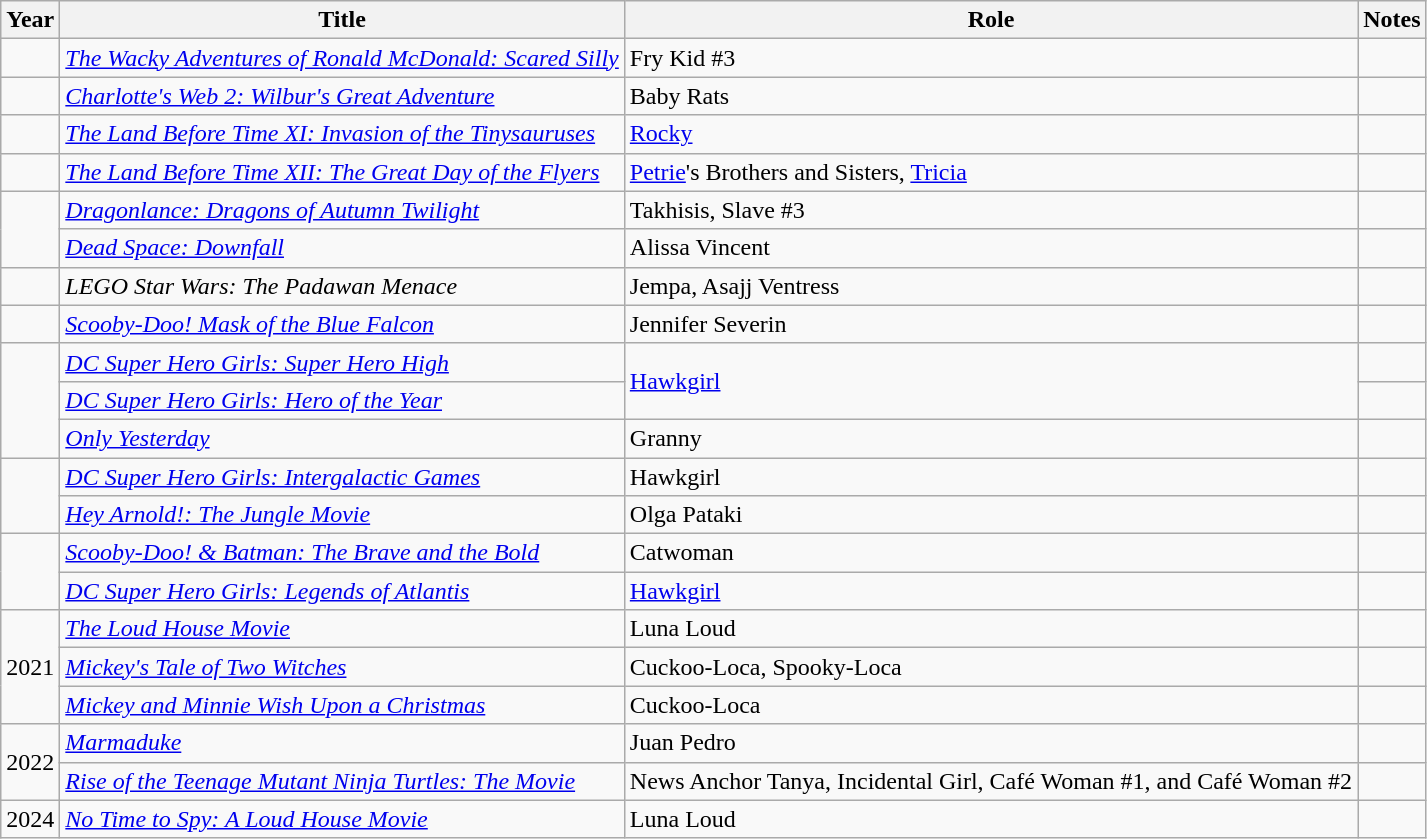<table class="wikitable sortable plainrowheaders" style="white-space:nowrap">
<tr>
<th>Year</th>
<th>Title</th>
<th>Role</th>
<th>Notes</th>
</tr>
<tr>
<td></td>
<td><em><a href='#'>The Wacky Adventures of Ronald McDonald: Scared Silly</a></em></td>
<td>Fry Kid #3</td>
<td></td>
</tr>
<tr>
<td></td>
<td><em><a href='#'>Charlotte's Web 2: Wilbur's Great Adventure</a></em></td>
<td>Baby Rats</td>
<td></td>
</tr>
<tr>
<td></td>
<td><em><a href='#'>The Land Before Time XI: Invasion of the Tinysauruses</a></em></td>
<td><a href='#'>Rocky</a></td>
<td></td>
</tr>
<tr>
<td></td>
<td><em><a href='#'>The Land Before Time XII: The Great Day of the Flyers</a></em></td>
<td><a href='#'>Petrie</a>'s Brothers and Sisters, <a href='#'>Tricia</a></td>
<td></td>
</tr>
<tr>
<td rowspan="2"></td>
<td><em><a href='#'>Dragonlance: Dragons of Autumn Twilight</a></em></td>
<td>Takhisis, Slave #3</td>
<td></td>
</tr>
<tr>
<td><em><a href='#'>Dead Space: Downfall</a></em></td>
<td>Alissa Vincent</td>
<td></td>
</tr>
<tr>
<td></td>
<td><em>LEGO Star Wars: The Padawan Menace</em></td>
<td>Jempa, Asajj Ventress</td>
<td></td>
</tr>
<tr>
<td></td>
<td><em><a href='#'>Scooby-Doo! Mask of the Blue Falcon</a></em></td>
<td>Jennifer Severin</td>
<td></td>
</tr>
<tr>
<td rowspan="3"></td>
<td><em><a href='#'>DC Super Hero Girls: Super Hero High</a></em></td>
<td rowspan="2"><a href='#'>Hawkgirl</a></td>
<td></td>
</tr>
<tr>
<td><em><a href='#'>DC Super Hero Girls: Hero of the Year</a></em></td>
<td></td>
</tr>
<tr>
<td><em><a href='#'>Only Yesterday</a></em></td>
<td>Granny</td>
<td></td>
</tr>
<tr>
<td rowspan="2"></td>
<td><em><a href='#'>DC Super Hero Girls: Intergalactic Games</a></em></td>
<td>Hawkgirl</td>
<td></td>
</tr>
<tr>
<td><em><a href='#'>Hey Arnold!: The Jungle Movie</a></em></td>
<td>Olga Pataki</td>
<td></td>
</tr>
<tr>
<td rowspan="2"></td>
<td><em><a href='#'>Scooby-Doo! & Batman: The Brave and the Bold</a></em></td>
<td>Catwoman</td>
<td></td>
</tr>
<tr>
<td><em><a href='#'>DC Super Hero Girls: Legends of Atlantis</a></em></td>
<td><a href='#'>Hawkgirl</a></td>
<td></td>
</tr>
<tr>
<td rowspan="3">2021</td>
<td><em><a href='#'>The Loud House Movie</a></em></td>
<td>Luna Loud</td>
<td></td>
</tr>
<tr>
<td><em><a href='#'>Mickey's Tale of Two Witches</a></em></td>
<td>Cuckoo-Loca, Spooky-Loca</td>
<td></td>
</tr>
<tr>
<td><em><a href='#'>Mickey and Minnie Wish Upon a Christmas</a></em></td>
<td>Cuckoo-Loca</td>
<td></td>
</tr>
<tr>
<td Rowspan="2">2022</td>
<td><em><a href='#'>Marmaduke</a></em></td>
<td>Juan Pedro</td>
<td></td>
</tr>
<tr>
<td><em><a href='#'>Rise of the Teenage Mutant Ninja Turtles: The Movie</a></em></td>
<td>News Anchor Tanya, Incidental Girl, Café Woman #1, and Café Woman #2</td>
</tr>
<tr>
<td>2024</td>
<td><em><a href='#'>No Time to Spy: A Loud House Movie</a></em></td>
<td>Luna Loud</td>
<td></td>
</tr>
</table>
